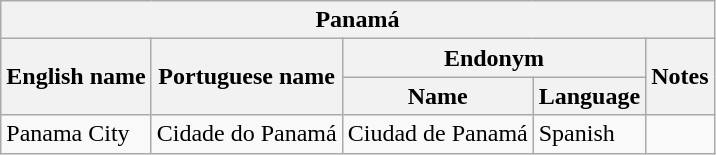<table class="wikitable sortable">
<tr>
<th colspan="5"> Panamá</th>
</tr>
<tr>
<th rowspan="2">English name</th>
<th rowspan="2">Portuguese name</th>
<th colspan="2">Endonym</th>
<th rowspan="2">Notes</th>
</tr>
<tr>
<th>Name</th>
<th>Language</th>
</tr>
<tr>
<td>Panama City</td>
<td>Cidade do Panamá</td>
<td>Ciudad de Panamá</td>
<td>Spanish</td>
<td></td>
</tr>
</table>
